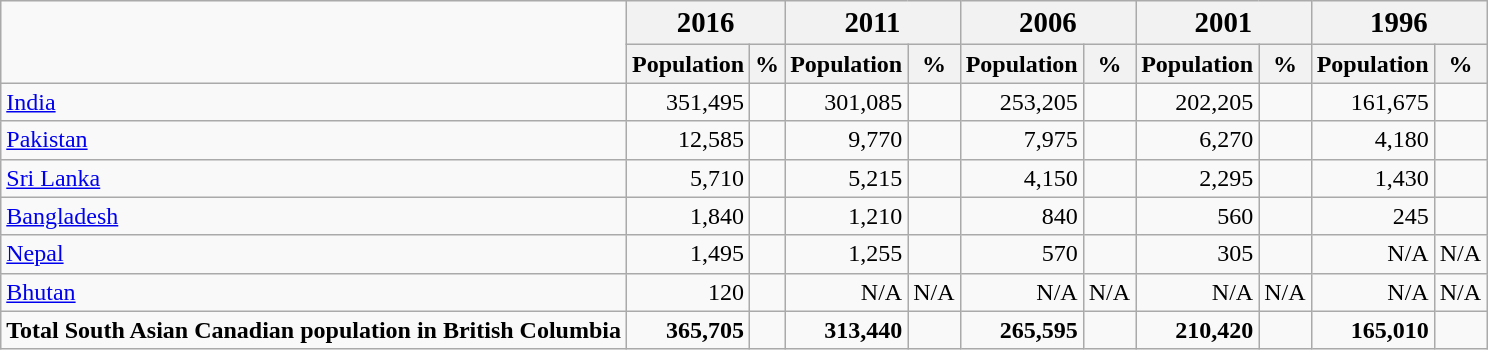<table class="wikitable" style="text-align:right">
<tr>
<td rowspan=2></td>
<th style="text-align:center;" colspan="2"><big>2016</big></th>
<th style="text-align:center;" colspan="2"><big>2011</big></th>
<th style="text-align:center;" colspan="2"><big>2006</big></th>
<th style="text-align:center;" colspan="2"><big>2001</big></th>
<th style="text-align:center;" colspan="2"><big>1996</big></th>
</tr>
<tr>
<th>Population</th>
<th>%</th>
<th>Population</th>
<th>%</th>
<th>Population</th>
<th>%</th>
<th>Population</th>
<th>%</th>
<th>Population</th>
<th>%</th>
</tr>
<tr>
<td style="text-align:left"><a href='#'>India</a></td>
<td>351,495</td>
<td></td>
<td>301,085</td>
<td></td>
<td>253,205</td>
<td></td>
<td>202,205</td>
<td></td>
<td>161,675</td>
<td></td>
</tr>
<tr>
<td style="text-align:left"><a href='#'>Pakistan</a></td>
<td>12,585</td>
<td></td>
<td>9,770</td>
<td></td>
<td>7,975</td>
<td></td>
<td>6,270</td>
<td></td>
<td>4,180</td>
<td></td>
</tr>
<tr>
<td style="text-align:left"><a href='#'>Sri Lanka</a></td>
<td>5,710</td>
<td></td>
<td>5,215</td>
<td></td>
<td>4,150</td>
<td></td>
<td>2,295</td>
<td></td>
<td>1,430</td>
<td></td>
</tr>
<tr>
<td style="text-align:left"><a href='#'>Bangladesh</a></td>
<td>1,840</td>
<td></td>
<td>1,210</td>
<td></td>
<td>840</td>
<td></td>
<td>560</td>
<td></td>
<td>245</td>
<td></td>
</tr>
<tr>
<td style="text-align:left"><a href='#'>Nepal</a></td>
<td>1,495</td>
<td></td>
<td>1,255</td>
<td></td>
<td>570</td>
<td></td>
<td>305</td>
<td></td>
<td>N/A</td>
<td>N/A</td>
</tr>
<tr>
<td style="text-align:left"><a href='#'>Bhutan</a></td>
<td>120</td>
<td></td>
<td>N/A</td>
<td>N/A</td>
<td>N/A</td>
<td>N/A</td>
<td>N/A</td>
<td>N/A</td>
<td>N/A</td>
<td>N/A</td>
</tr>
<tr>
<td style="text-align:left"><strong>Total South Asian Canadian population in British Columbia</strong></td>
<td><strong>365,705</strong></td>
<td><strong></strong></td>
<td><strong>313,440</strong></td>
<td><strong></strong></td>
<td><strong>265,595</strong></td>
<td><strong></strong></td>
<td><strong>210,420</strong></td>
<td><strong></strong></td>
<td><strong>165,010</strong></td>
<td><strong></strong></td>
</tr>
</table>
